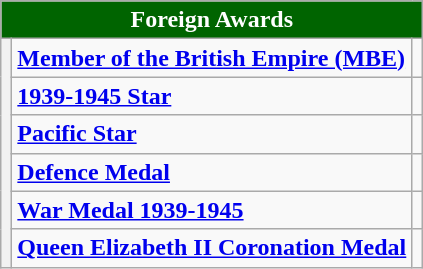<table class="wikitable">
<tr>
<th colspan="3" style="background:#006400; color:#FFFFFF; text-align:center"><strong>Foreign Awards</strong></th>
</tr>
<tr>
<th rowspan="6"><strong></strong></th>
<td><strong><a href='#'>Member of the British Empire (MBE)</a></strong></td>
<td></td>
</tr>
<tr>
<td><strong><a href='#'>1939-1945 Star</a></strong></td>
<td></td>
</tr>
<tr>
<td><strong><a href='#'>Pacific Star</a></strong></td>
<td></td>
</tr>
<tr>
<td><strong><a href='#'>Defence Medal</a></strong></td>
<td></td>
</tr>
<tr>
<td><strong><a href='#'>War Medal 1939-1945</a></strong></td>
<td></td>
</tr>
<tr>
<td><strong><a href='#'>Queen Elizabeth II Coronation Medal</a></strong></td>
<td></td>
</tr>
</table>
